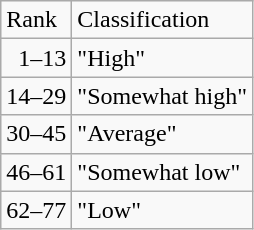<table class="wikitable" ---valign=top>
<tr>
<td>Rank</td>
<td>Classification</td>
</tr>
<tr>
<td>  1–13</td>
<td>"High"</td>
</tr>
<tr>
<td>14–29</td>
<td>"Somewhat high"</td>
</tr>
<tr>
<td>30–45</td>
<td>"Average"</td>
</tr>
<tr>
<td>46–61</td>
<td>"Somewhat low"</td>
</tr>
<tr>
<td>62–77</td>
<td>"Low"</td>
</tr>
</table>
